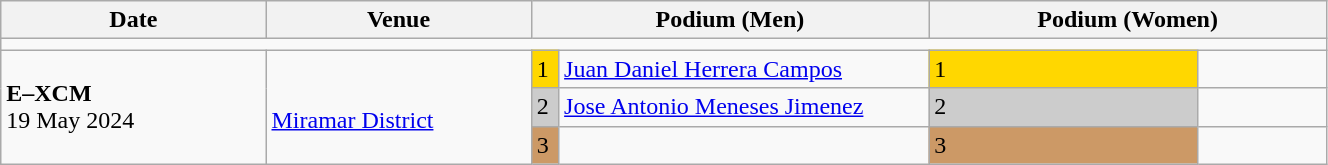<table class="wikitable" width=70%>
<tr>
<th>Date</th>
<th width=20%>Venue</th>
<th colspan=2 width=30%>Podium (Men)</th>
<th colspan=2 width=30%>Podium (Women)</th>
</tr>
<tr>
<td colspan=6></td>
</tr>
<tr>
<td rowspan=3><strong>E–XCM</strong> <br> 19 May 2024</td>
<td rowspan=3><br><a href='#'>Miramar District</a></td>
<td bgcolor=FFD700>1</td>
<td><a href='#'>Juan Daniel Herrera Campos</a></td>
<td bgcolor=FFD700>1</td>
<td></td>
</tr>
<tr>
<td bgcolor=CCCCCC>2</td>
<td><a href='#'>Jose Antonio Meneses Jimenez</a></td>
<td bgcolor=CCCCCC>2</td>
<td></td>
</tr>
<tr>
<td bgcolor=CC9966>3</td>
<td></td>
<td bgcolor=CC9966>3</td>
<td></td>
</tr>
</table>
